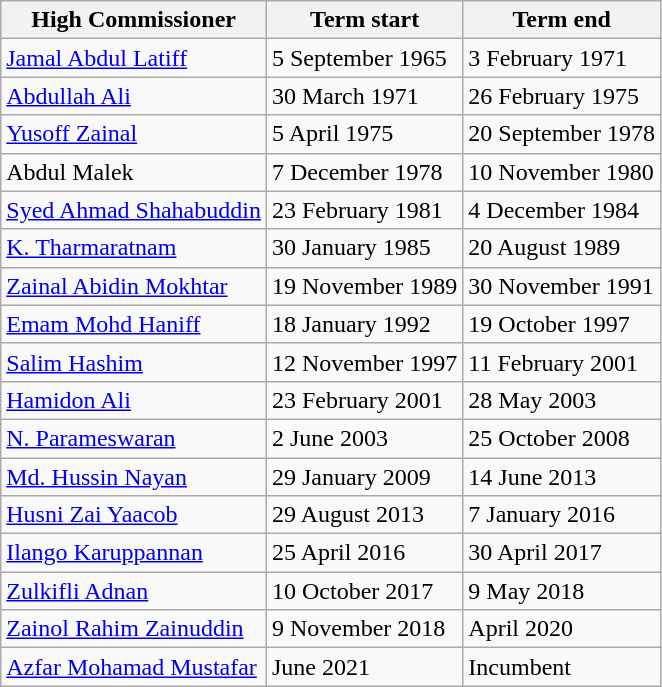<table class=wikitable>
<tr>
<th>High Commissioner</th>
<th>Term start</th>
<th>Term end</th>
</tr>
<tr>
<td><a href='#'>Jamal Abdul Latiff</a></td>
<td>5 September 1965</td>
<td>3 February 1971</td>
</tr>
<tr>
<td><a href='#'>Abdullah Ali</a></td>
<td>30 March 1971</td>
<td>26 February 1975</td>
</tr>
<tr>
<td><a href='#'>Yusoff Zainal</a></td>
<td>5 April 1975</td>
<td>20 September 1978</td>
</tr>
<tr>
<td>Abdul Malek</td>
<td>7 December 1978</td>
<td>10 November 1980</td>
</tr>
<tr>
<td><a href='#'>Syed Ahmad Shahabuddin</a></td>
<td>23 February 1981</td>
<td>4 December 1984</td>
</tr>
<tr>
<td><a href='#'>K. Tharmaratnam</a></td>
<td>30 January 1985</td>
<td>20 August 1989</td>
</tr>
<tr>
<td><a href='#'>Zainal Abidin Mokhtar</a></td>
<td>19 November 1989</td>
<td>30 November 1991</td>
</tr>
<tr>
<td><a href='#'>Emam Mohd Haniff</a></td>
<td>18 January 1992</td>
<td>19 October 1997</td>
</tr>
<tr>
<td><a href='#'>Salim Hashim</a></td>
<td>12 November 1997</td>
<td>11 February 2001</td>
</tr>
<tr>
<td><a href='#'>Hamidon Ali</a></td>
<td>23 February 2001</td>
<td>28 May 2003</td>
</tr>
<tr>
<td><a href='#'>N. Parameswaran</a></td>
<td>2 June 2003</td>
<td>25 October 2008</td>
</tr>
<tr>
<td><a href='#'>Md. Hussin Nayan</a></td>
<td>29 January 2009</td>
<td>14 June 2013</td>
</tr>
<tr>
<td><a href='#'>Husni Zai Yaacob</a></td>
<td>29 August 2013</td>
<td>7 January 2016</td>
</tr>
<tr>
<td><a href='#'>Ilango Karuppannan</a></td>
<td>25 April 2016</td>
<td>30 April 2017</td>
</tr>
<tr>
<td><a href='#'>Zulkifli Adnan</a></td>
<td>10 October 2017</td>
<td>9 May 2018</td>
</tr>
<tr>
<td><a href='#'>Zainol Rahim Zainuddin</a></td>
<td>9 November 2018</td>
<td>April 2020</td>
</tr>
<tr>
<td><a href='#'>Azfar Mohamad Mustafar</a></td>
<td>June 2021</td>
<td>Incumbent</td>
</tr>
</table>
